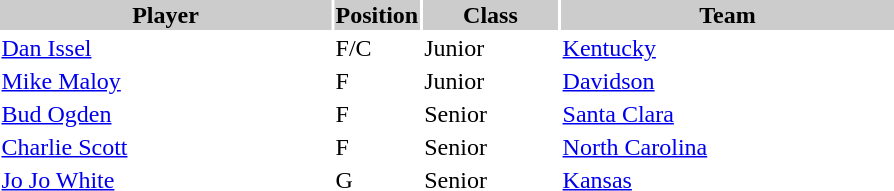<table style="width:600px" "border:'1' 'solid' 'gray'">
<tr>
<th style="background:#CCCCCC;width:40%">Player</th>
<th style="background:#CCCCCC;width:4%">Position</th>
<th style="background:#CCCCCC;width:16%">Class</th>
<th style="background:#CCCCCC;width:40%">Team</th>
</tr>
<tr>
<td><a href='#'>Dan Issel</a></td>
<td>F/C</td>
<td>Junior</td>
<td><a href='#'>Kentucky</a></td>
</tr>
<tr>
<td><a href='#'>Mike Maloy</a></td>
<td>F</td>
<td>Junior</td>
<td><a href='#'>Davidson</a></td>
</tr>
<tr>
<td><a href='#'>Bud Ogden</a></td>
<td>F</td>
<td>Senior</td>
<td><a href='#'>Santa Clara</a></td>
</tr>
<tr>
<td><a href='#'>Charlie Scott</a></td>
<td>F</td>
<td>Senior</td>
<td><a href='#'>North Carolina</a></td>
</tr>
<tr>
<td><a href='#'>Jo Jo White</a></td>
<td>G</td>
<td>Senior</td>
<td><a href='#'>Kansas</a></td>
</tr>
</table>
